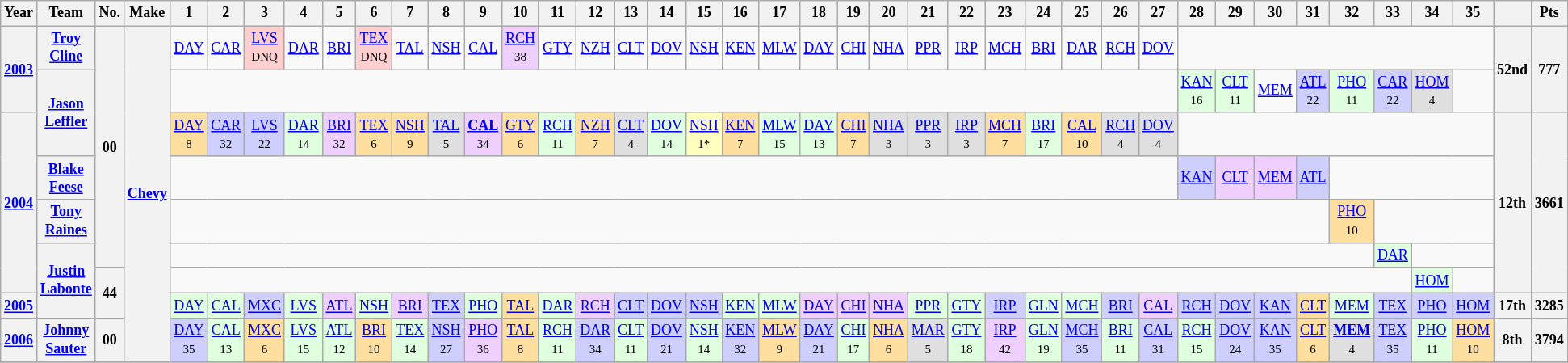<table class="wikitable" style="text-align:center; font-size:75%">
<tr>
<th>Year</th>
<th>Team</th>
<th>No.</th>
<th>Make</th>
<th>1</th>
<th>2</th>
<th>3</th>
<th>4</th>
<th>5</th>
<th>6</th>
<th>7</th>
<th>8</th>
<th>9</th>
<th>10</th>
<th>11</th>
<th>12</th>
<th>13</th>
<th>14</th>
<th>15</th>
<th>16</th>
<th>17</th>
<th>18</th>
<th>19</th>
<th>20</th>
<th>21</th>
<th>22</th>
<th>23</th>
<th>24</th>
<th>25</th>
<th>26</th>
<th>27</th>
<th>28</th>
<th>29</th>
<th>30</th>
<th>31</th>
<th>32</th>
<th>33</th>
<th>34</th>
<th>35</th>
<th></th>
<th>Pts</th>
</tr>
<tr>
<th rowspan="2"><a href='#'>2003</a></th>
<th><a href='#'>Troy Cline</a></th>
<th rowspan="6">00</th>
<th rowspan="9"><a href='#'>Chevy</a></th>
<td><a href='#'>DAY</a></td>
<td><a href='#'>CAR</a></td>
<td style="background:#FFCFCF;"><a href='#'>LVS</a><br><small>DNQ</small></td>
<td><a href='#'>DAR</a></td>
<td><a href='#'>BRI</a></td>
<td style="background:#FFCFCF;"><a href='#'>TEX</a><br><small>DNQ</small></td>
<td><a href='#'>TAL</a></td>
<td><a href='#'>NSH</a></td>
<td><a href='#'>CAL</a></td>
<td style="background:#EFCFFF;"><a href='#'>RCH</a><br><small>38</small></td>
<td><a href='#'>GTY</a></td>
<td><a href='#'>NZH</a></td>
<td><a href='#'>CLT</a></td>
<td><a href='#'>DOV</a></td>
<td><a href='#'>NSH</a></td>
<td><a href='#'>KEN</a></td>
<td><a href='#'>MLW</a></td>
<td><a href='#'>DAY</a></td>
<td><a href='#'>CHI</a></td>
<td><a href='#'>NHA</a></td>
<td><a href='#'>PPR</a></td>
<td><a href='#'>IRP</a></td>
<td><a href='#'>MCH</a></td>
<td><a href='#'>BRI</a></td>
<td><a href='#'>DAR</a></td>
<td><a href='#'>RCH</a></td>
<td><a href='#'>DOV</a></td>
<td colspan="8"></td>
<th rowspan="2">52nd</th>
<th rowspan="2">777</th>
</tr>
<tr>
<th rowspan="2"><a href='#'>Jason Leffler</a></th>
<td colspan="27"></td>
<td style="background:#DFFFDF;"><a href='#'>KAN</a><br><small>16</small></td>
<td style="background:#DFFFDF;"><a href='#'>CLT</a><br><small>11</small></td>
<td><a href='#'>MEM</a></td>
<td style="background:#CFCFFF;"><a href='#'>ATL</a><br><small>22</small></td>
<td style="background:#DFFFDF;"><a href='#'>PHO</a><br><small>11</small></td>
<td style="background:#CFCFFF;"><a href='#'>CAR</a><br><small>22</small></td>
<td style="background:#DFDFDF;"><a href='#'>HOM</a><br><small>4</small></td>
<td></td>
</tr>
<tr>
<th rowspan="5"><a href='#'>2004</a></th>
<td style="background:#FFDF9F;"><a href='#'>DAY</a><br><small>8</small></td>
<td style="background:#CFCFFF;"><a href='#'>CAR</a><br><small>32</small></td>
<td style="background:#CFCFFF;"><a href='#'>LVS</a><br><small>22</small></td>
<td style="background:#DFFFDF;"><a href='#'>DAR</a><br><small>14</small></td>
<td style="background:#EFCFFF;"><a href='#'>BRI</a><br><small>32</small></td>
<td style="background:#FFDF9F;"><a href='#'>TEX</a><br><small>6</small></td>
<td style="background:#FFDF9F;"><a href='#'>NSH</a><br><small>9</small></td>
<td style="background:#DFDFDF;"><a href='#'>TAL</a><br><small>5</small></td>
<td style="background:#EFCFFF;"><strong><a href='#'>CAL</a></strong><br><small>34</small></td>
<td style="background:#FFDF9F;"><a href='#'>GTY</a><br><small>6</small></td>
<td style="background:#DFFFDF;"><a href='#'>RCH</a><br><small>11</small></td>
<td style="background:#FFDF9F;"><a href='#'>NZH</a><br><small>7</small></td>
<td style="background:#DFDFDF;"><a href='#'>CLT</a><br><small>4</small></td>
<td style="background:#DFFFDF;"><a href='#'>DOV</a><br><small>14</small></td>
<td style="background:#FFFFBF;"><a href='#'>NSH</a><br><small>1*</small></td>
<td style="background:#FFDF9F;"><a href='#'>KEN</a><br><small>7</small></td>
<td style="background:#DFFFDF;"><a href='#'>MLW</a><br><small>15</small></td>
<td style="background:#DFFFDF;"><a href='#'>DAY</a><br><small>13</small></td>
<td style="background:#FFDF9F;"><a href='#'>CHI</a><br><small>7</small></td>
<td style="background:#DFDFDF;"><a href='#'>NHA</a><br><small>3</small></td>
<td style="background:#DFDFDF;"><a href='#'>PPR</a><br><small>3</small></td>
<td style="background:#DFDFDF;"><a href='#'>IRP</a><br><small>3</small></td>
<td style="background:#FFDF9F;"><a href='#'>MCH</a><br><small>7</small></td>
<td style="background:#DFFFDF;"><a href='#'>BRI</a><br><small>17</small></td>
<td style="background:#FFDF9F;"><a href='#'>CAL</a><br><small>10</small></td>
<td style="background:#DFDFDF;"><a href='#'>RCH</a><br><small>4</small></td>
<td style="background:#DFDFDF;"><a href='#'>DOV</a><br><small>4</small></td>
<td colspan="8"></td>
<th rowspan="5">12th</th>
<th rowspan="5">3661</th>
</tr>
<tr>
<th><a href='#'>Blake Feese</a></th>
<td colspan="27"></td>
<td style="background:#CFCFFF;"><a href='#'>KAN</a><br></td>
<td style="background:#EFCFFF;"><a href='#'>CLT</a><br></td>
<td style="background:#EFCFFF;"><a href='#'>MEM</a><br></td>
<td style="background:#CFCFFF;"><a href='#'>ATL</a><br></td>
<td colspan="4"></td>
</tr>
<tr>
<th><a href='#'>Tony Raines</a></th>
<td colspan="31"></td>
<td style="background:#FFDF9F;"><a href='#'>PHO</a><br><small>10</small></td>
<td colspan="3"></td>
</tr>
<tr>
<th rowspan="3"><a href='#'>Justin Labonte</a></th>
<td colspan="32"></td>
<td style="background:#DFFFDF;"><a href='#'>DAR</a><br></td>
<td colspan="2"></td>
</tr>
<tr>
<th rowspan="2">44</th>
<td colspan="33"></td>
<td style="background:#DFFFDF;"><a href='#'>HOM</a><br></td>
<td></td>
</tr>
<tr>
<th><a href='#'>2005</a></th>
<td style="background:#DFFFDF;"><a href='#'>DAY</a><br></td>
<td style="background:#DFFFDF;"><a href='#'>CAL</a><br></td>
<td style="background:#CFCFFF;"><a href='#'>MXC</a><br></td>
<td style="background:#DFFFDF;"><a href='#'>LVS</a><br></td>
<td style="background:#EFCFFF;"><a href='#'>ATL</a><br></td>
<td style="background:#DFFFDF;"><a href='#'>NSH</a><br></td>
<td style="background:#EFCFFF;"><a href='#'>BRI</a><br></td>
<td style="background:#CFCFFF;"><a href='#'>TEX</a><br></td>
<td style="background:#DFFFDF;"><a href='#'>PHO</a><br></td>
<td style="background:#FFDF9F;"><a href='#'>TAL</a><br></td>
<td style="background:#DFFFDF;"><a href='#'>DAR</a><br></td>
<td style="background:#EFCFFF;"><a href='#'>RCH</a><br></td>
<td style="background:#CFCFFF;"><a href='#'>CLT</a><br></td>
<td style="background:#CFCFFF;"><a href='#'>DOV</a><br></td>
<td style="background:#CFCFFF;"><a href='#'>NSH</a><br></td>
<td style="background:#DFFFDF;"><a href='#'>KEN</a><br></td>
<td style="background:#DFFFDF;"><a href='#'>MLW</a><br></td>
<td style="background:#EFCFFF;"><a href='#'>DAY</a><br></td>
<td style="background:#EFCFFF;"><a href='#'>CHI</a><br></td>
<td style="background:#EFCFFF;"><a href='#'>NHA</a><br></td>
<td style="background:#DFFFDF;"><a href='#'>PPR</a><br></td>
<td style="background:#DFFFDF;"><a href='#'>GTY</a><br></td>
<td style="background:#CFCFFF;"><a href='#'>IRP</a><br></td>
<td style="background:#DFFFDF;"><a href='#'>GLN</a><br></td>
<td style="background:#DFFFDF;"><a href='#'>MCH</a><br></td>
<td style="background:#CFCFFF;"><a href='#'>BRI</a><br></td>
<td style="background:#EFCFFF;"><a href='#'>CAL</a><br></td>
<td style="background:#CFCFFF;"><a href='#'>RCH</a><br></td>
<td style="background:#CFCFFF;"><a href='#'>DOV</a><br></td>
<td style="background:#CFCFFF;"><a href='#'>KAN</a><br></td>
<td style="background:#FFDF9F;"><a href='#'>CLT</a><br></td>
<td style="background:#DFFFDF;"><a href='#'>MEM</a><br></td>
<td style="background:#CFCFFF;"><a href='#'>TEX</a><br></td>
<td style="background:#CFCFFF;"><a href='#'>PHO</a><br></td>
<td style="background:#CFCFFF;"><a href='#'>HOM</a><br></td>
<th>17th</th>
<th>3285</th>
</tr>
<tr>
<th><a href='#'>2006</a></th>
<th><a href='#'>Johnny Sauter</a></th>
<th>00</th>
<td style="background:#CFCFFF;"><a href='#'>DAY</a><br><small>35</small></td>
<td style="background:#DFFFDF;"><a href='#'>CAL</a><br><small>13</small></td>
<td style="background:#FFDF9F;"><a href='#'>MXC</a><br><small>6</small></td>
<td style="background:#DFFFDF;"><a href='#'>LVS</a><br><small>15</small></td>
<td style="background:#DFFFDF;"><a href='#'>ATL</a><br><small>12</small></td>
<td style="background:#FFDF9F;"><a href='#'>BRI</a><br><small>10</small></td>
<td style="background:#DFFFDF;"><a href='#'>TEX</a><br><small>14</small></td>
<td style="background:#CFCFFF;"><a href='#'>NSH</a><br><small>27</small></td>
<td style="background:#EFCFFF;"><a href='#'>PHO</a><br><small>36</small></td>
<td style="background:#FFDF9F;"><a href='#'>TAL</a><br><small>8</small></td>
<td style="background:#DFFFDF;"><a href='#'>RCH</a><br><small>11</small></td>
<td style="background:#CFCFFF;"><a href='#'>DAR</a><br><small>34</small></td>
<td style="background:#DFFFDF;"><a href='#'>CLT</a><br><small>11</small></td>
<td style="background:#CFCFFF;"><a href='#'>DOV</a><br><small>21</small></td>
<td style="background:#DFFFDF;"><a href='#'>NSH</a><br><small>14</small></td>
<td style="background:#CFCFFF;"><a href='#'>KEN</a><br><small>32</small></td>
<td style="background:#FFDF9F;"><a href='#'>MLW</a><br><small>9</small></td>
<td style="background:#CFCFFF;"><a href='#'>DAY</a><br><small>21</small></td>
<td style="background:#DFFFDF;"><a href='#'>CHI</a><br><small>17</small></td>
<td style="background:#FFDF9F;"><a href='#'>NHA</a><br><small>6</small></td>
<td style="background:#DFDFDF;"><a href='#'>MAR</a><br><small>5</small></td>
<td style="background:#DFFFDF;"><a href='#'>GTY</a><br><small>18</small></td>
<td style="background:#EFCFFF;"><a href='#'>IRP</a><br><small>42</small></td>
<td style="background:#DFFFDF;"><a href='#'>GLN</a><br><small>19</small></td>
<td style="background:#CFCFFF;"><a href='#'>MCH</a><br><small>35</small></td>
<td style="background:#DFFFDF;"><a href='#'>BRI</a><br><small>11</small></td>
<td style="background:#CFCFFF;"><a href='#'>CAL</a><br><small>31</small></td>
<td style="background:#DFFFDF;"><a href='#'>RCH</a><br><small>15</small></td>
<td style="background:#CFCFFF;"><a href='#'>DOV</a><br><small>24</small></td>
<td style="background:#CFCFFF;"><a href='#'>KAN</a><br><small>35</small></td>
<td style="background:#FFDF9F;"><a href='#'>CLT</a><br><small>6</small></td>
<td style="background:#DFDFDF;"><strong><a href='#'>MEM</a></strong><br><small>4</small></td>
<td style="background:#CFCFFF;"><a href='#'>TEX</a><br><small>35</small></td>
<td style="background:#DFFFDF;"><a href='#'>PHO</a><br><small>11</small></td>
<td style="background:#FFDF9F;"><a href='#'>HOM</a><br><small>10</small></td>
<th>8th</th>
<th>3794</th>
</tr>
<tr>
</tr>
</table>
